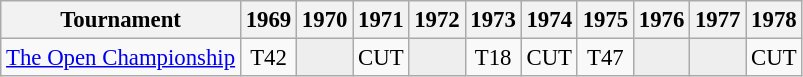<table class="wikitable" style="font-size:95%;text-align:center;">
<tr>
<th>Tournament</th>
<th>1969</th>
<th>1970</th>
<th>1971</th>
<th>1972</th>
<th>1973</th>
<th>1974</th>
<th>1975</th>
<th>1976</th>
<th>1977</th>
<th>1978</th>
</tr>
<tr>
<td align=left><a href='#'>The Open Championship</a></td>
<td>T42</td>
<td style="background:#eeeeee;"></td>
<td>CUT</td>
<td style="background:#eeeeee;"></td>
<td>T18</td>
<td>CUT</td>
<td>T47</td>
<td style="background:#eeeeee;"></td>
<td style="background:#eeeeee;"></td>
<td>CUT</td>
</tr>
</table>
